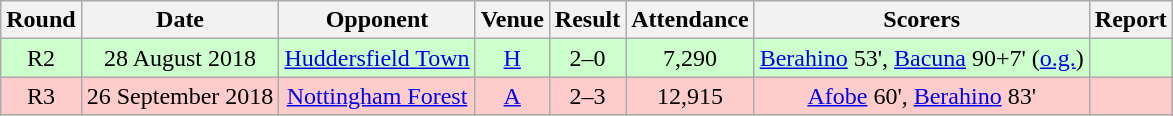<table class="wikitable" style="font-size:100%; text-align:center">
<tr>
<th>Round</th>
<th>Date</th>
<th>Opponent</th>
<th>Venue</th>
<th>Result</th>
<th>Attendance</th>
<th>Scorers</th>
<th>Report</th>
</tr>
<tr bgcolor=CCFFCC>
<td>R2</td>
<td>28 August 2018</td>
<td><a href='#'>Huddersfield Town</a></td>
<td><a href='#'>H</a></td>
<td>2–0</td>
<td>7,290</td>
<td><a href='#'>Berahino</a> 53', <a href='#'>Bacuna</a> 90+7' (<a href='#'>o.g.</a>)</td>
<td></td>
</tr>
<tr bgcolor=FFCCCC>
<td>R3</td>
<td>26 September 2018</td>
<td><a href='#'>Nottingham Forest</a></td>
<td><a href='#'>A</a></td>
<td>2–3</td>
<td>12,915</td>
<td><a href='#'>Afobe</a> 60', <a href='#'>Berahino</a> 83'</td>
<td></td>
</tr>
</table>
